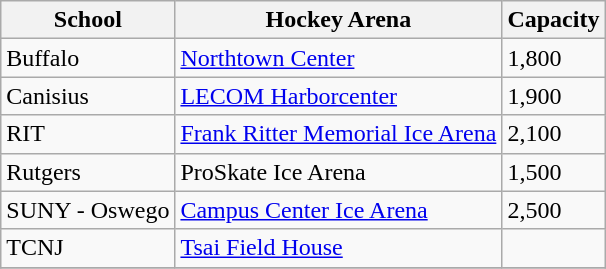<table class="wikitable sortable">
<tr>
<th>School</th>
<th>Hockey Arena</th>
<th>Capacity</th>
</tr>
<tr>
<td>Buffalo</td>
<td><a href='#'>Northtown Center</a></td>
<td>1,800</td>
</tr>
<tr>
<td>Canisius</td>
<td><a href='#'>LECOM Harborcenter</a></td>
<td>1,900</td>
</tr>
<tr>
<td>RIT</td>
<td><a href='#'>Frank Ritter Memorial Ice Arena</a></td>
<td>2,100</td>
</tr>
<tr>
<td>Rutgers</td>
<td>ProSkate Ice Arena</td>
<td>1,500</td>
</tr>
<tr>
<td>SUNY - Oswego</td>
<td><a href='#'>Campus Center Ice Arena</a></td>
<td>2,500</td>
</tr>
<tr>
<td>TCNJ</td>
<td><a href='#'>Tsai Field House</a></td>
<td></td>
</tr>
<tr>
</tr>
</table>
